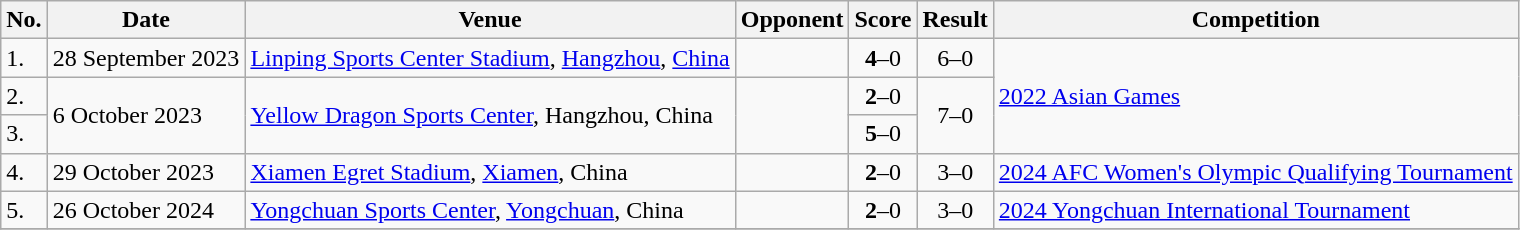<table class="wikitable">
<tr>
<th>No.</th>
<th>Date</th>
<th>Venue</th>
<th>Opponent</th>
<th>Score</th>
<th>Result</th>
<th>Competition</th>
</tr>
<tr>
<td>1.</td>
<td>28 September 2023</td>
<td><a href='#'>Linping Sports Center Stadium</a>, <a href='#'>Hangzhou</a>, <a href='#'>China</a></td>
<td></td>
<td align=center><strong>4</strong>–0</td>
<td align=center>6–0</td>
<td rowspan=3><a href='#'>2022 Asian Games</a></td>
</tr>
<tr>
<td>2.</td>
<td rowspan=2>6 October 2023</td>
<td rowspan=2><a href='#'>Yellow Dragon Sports Center</a>, Hangzhou, China</td>
<td rowspan=2></td>
<td align=center><strong>2</strong>–0</td>
<td rowspan=2 align=center>7–0</td>
</tr>
<tr>
<td>3.</td>
<td align=center><strong>5</strong>–0</td>
</tr>
<tr>
<td>4.</td>
<td>29 October 2023</td>
<td><a href='#'>Xiamen Egret Stadium</a>, <a href='#'>Xiamen</a>, China</td>
<td></td>
<td align=center><strong>2</strong>–0</td>
<td align=center>3–0</td>
<td><a href='#'>2024 AFC Women's Olympic Qualifying Tournament</a></td>
</tr>
<tr>
<td>5.</td>
<td>26 October 2024</td>
<td><a href='#'>Yongchuan Sports Center</a>, <a href='#'>Yongchuan</a>, China</td>
<td></td>
<td align=center><strong>2</strong>–0</td>
<td align=center>3–0</td>
<td><a href='#'>2024 Yongchuan International Tournament</a></td>
</tr>
<tr>
</tr>
</table>
